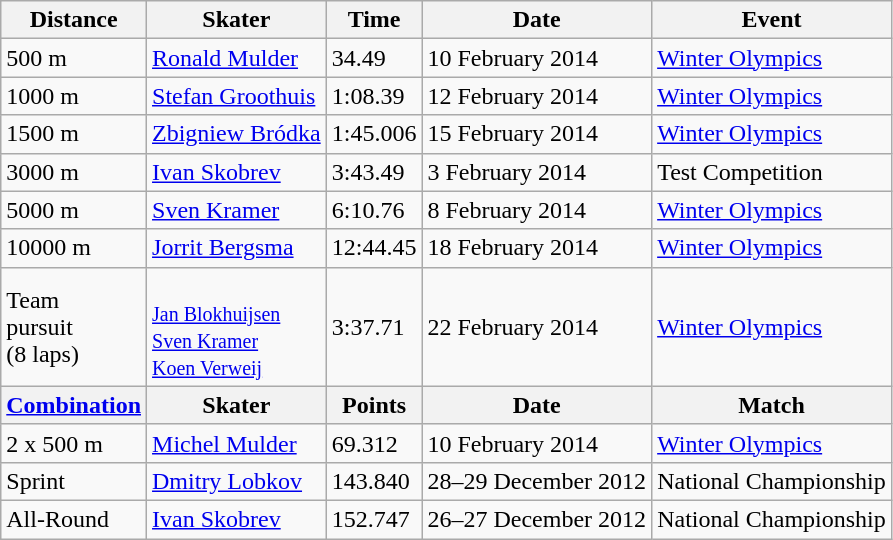<table class="wikitable">
<tr>
<th>Distance</th>
<th>Skater</th>
<th>Time</th>
<th>Date</th>
<th>Event</th>
</tr>
<tr>
<td>500 m</td>
<td> <a href='#'>Ronald Mulder</a></td>
<td>34.49</td>
<td>10 February 2014</td>
<td><a href='#'>Winter Olympics</a></td>
</tr>
<tr>
<td>1000 m</td>
<td> <a href='#'>Stefan Groothuis</a></td>
<td>1:08.39</td>
<td>12 February 2014</td>
<td><a href='#'>Winter Olympics</a></td>
</tr>
<tr>
<td>1500 m</td>
<td> <a href='#'>Zbigniew Bródka</a></td>
<td>1:45.006</td>
<td>15 February 2014</td>
<td><a href='#'>Winter Olympics</a></td>
</tr>
<tr>
<td>3000 m</td>
<td> <a href='#'>Ivan Skobrev</a></td>
<td>3:43.49</td>
<td>3 February 2014</td>
<td>Test Competition</td>
</tr>
<tr>
<td>5000 m</td>
<td> <a href='#'>Sven Kramer</a></td>
<td>6:10.76</td>
<td>8 February 2014</td>
<td><a href='#'>Winter Olympics</a></td>
</tr>
<tr>
<td>10000 m</td>
<td> <a href='#'>Jorrit Bergsma</a></td>
<td>12:44.45</td>
<td>18 February 2014</td>
<td><a href='#'>Winter Olympics</a></td>
</tr>
<tr>
<td>Team<br>pursuit<br>(8 laps)</td>
<td><br><small><a href='#'>Jan Blokhuijsen</a><br><a href='#'>Sven Kramer</a><br><a href='#'>Koen Verweij</a></small></td>
<td>3:37.71</td>
<td>22 February 2014</td>
<td><a href='#'>Winter Olympics</a></td>
</tr>
<tr>
<th><a href='#'>Combination</a></th>
<th>Skater</th>
<th>Points</th>
<th>Date</th>
<th>Match</th>
</tr>
<tr>
<td>2 x 500 m</td>
<td> <a href='#'>Michel Mulder</a></td>
<td>69.312</td>
<td>10 February 2014</td>
<td><a href='#'>Winter Olympics</a></td>
</tr>
<tr>
<td>Sprint</td>
<td> <a href='#'>Dmitry Lobkov</a></td>
<td>143.840</td>
<td>28–29 December 2012</td>
<td>National Championship</td>
</tr>
<tr>
<td>All-Round</td>
<td> <a href='#'>Ivan Skobrev</a></td>
<td>152.747</td>
<td>26–27 December 2012</td>
<td>National Championship</td>
</tr>
</table>
